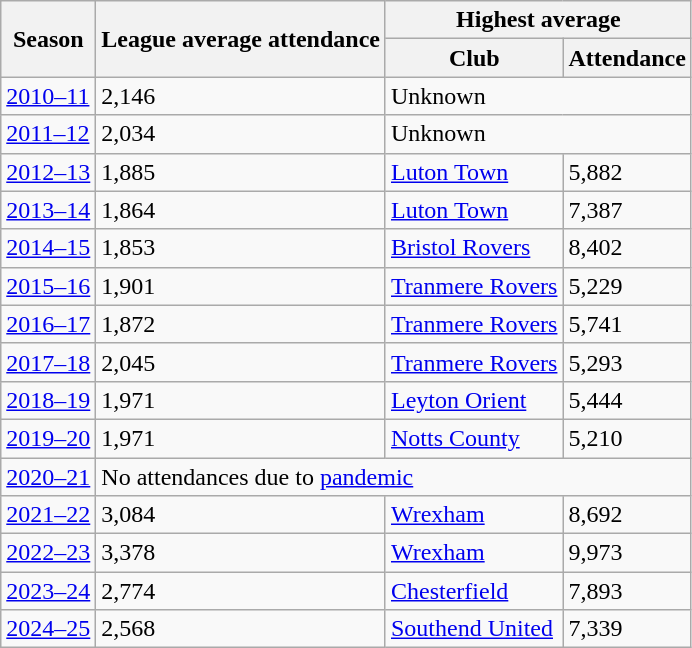<table class="wikitable sortable">
<tr>
<th rowspan="2">Season</th>
<th rowspan="2">League average attendance</th>
<th colspan="2">Highest average</th>
</tr>
<tr>
<th>Club</th>
<th>Attendance</th>
</tr>
<tr>
<td><a href='#'>2010–11</a></td>
<td>2,146</td>
<td colspan="2">Unknown</td>
</tr>
<tr>
<td><a href='#'>2011–12</a></td>
<td>2,034</td>
<td colspan="2">Unknown</td>
</tr>
<tr>
<td><a href='#'>2012–13</a></td>
<td>1,885</td>
<td><a href='#'>Luton Town</a></td>
<td>5,882</td>
</tr>
<tr>
<td><a href='#'>2013–14</a></td>
<td>1,864</td>
<td><a href='#'>Luton Town</a></td>
<td>7,387</td>
</tr>
<tr>
<td><a href='#'>2014–15</a></td>
<td>1,853</td>
<td><a href='#'>Bristol Rovers</a></td>
<td>8,402</td>
</tr>
<tr>
<td><a href='#'>2015–16</a></td>
<td>1,901</td>
<td><a href='#'>Tranmere Rovers</a></td>
<td>5,229</td>
</tr>
<tr>
<td><a href='#'>2016–17</a></td>
<td>1,872</td>
<td><a href='#'>Tranmere Rovers</a></td>
<td>5,741</td>
</tr>
<tr>
<td><a href='#'>2017–18</a></td>
<td>2,045</td>
<td><a href='#'>Tranmere Rovers</a></td>
<td>5,293</td>
</tr>
<tr>
<td><a href='#'>2018–19</a></td>
<td>1,971</td>
<td><a href='#'>Leyton Orient</a></td>
<td>5,444</td>
</tr>
<tr>
<td><a href='#'>2019–20</a></td>
<td>1,971</td>
<td><a href='#'>Notts County</a></td>
<td>5,210</td>
</tr>
<tr>
<td><a href='#'>2020–21</a></td>
<td colspan="4">No attendances due to <a href='#'>pandemic</a></td>
</tr>
<tr>
<td><a href='#'>2021–22</a></td>
<td>3,084</td>
<td><a href='#'>Wrexham</a></td>
<td>8,692</td>
</tr>
<tr>
<td><a href='#'>2022–23</a></td>
<td>3,378</td>
<td><a href='#'>Wrexham</a></td>
<td>9,973</td>
</tr>
<tr>
<td><a href='#'>2023–24</a></td>
<td>2,774</td>
<td><a href='#'>Chesterfield</a></td>
<td>7,893</td>
</tr>
<tr>
<td><a href='#'>2024–25</a></td>
<td>2,568</td>
<td><a href='#'>Southend United</a></td>
<td>7,339</td>
</tr>
</table>
